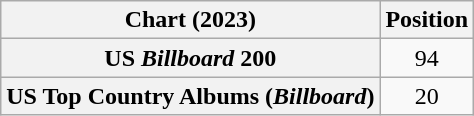<table class="wikitable plainrowheaders" style="text-align:center">
<tr>
<th scope="col">Chart (2023)</th>
<th scope="col">Position</th>
</tr>
<tr>
<th scope="row">US <em>Billboard</em> 200</th>
<td>94</td>
</tr>
<tr>
<th scope="row">US Top Country Albums (<em>Billboard</em>)</th>
<td>20</td>
</tr>
</table>
